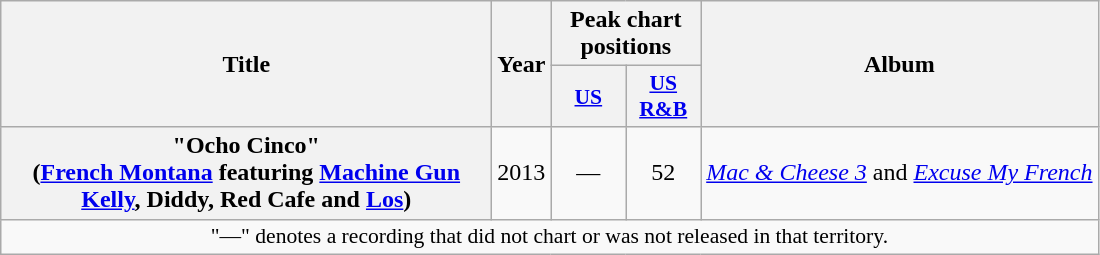<table class="wikitable plainrowheaders" style="text-align:center;">
<tr>
<th scope="col" rowspan="2" style="width:20em;">Title</th>
<th scope="col" rowspan="2">Year</th>
<th scope="col" colspan="2">Peak chart positions</th>
<th scope="col" rowspan="2">Album</th>
</tr>
<tr>
<th style="width:3em;font-size:90%;"><a href='#'>US</a></th>
<th style="width:3em;font-size:90%;"><a href='#'>US<br>R&B</a><br></th>
</tr>
<tr>
<th scope="row">"Ocho Cinco"<br><span>(<a href='#'>French Montana</a> featuring <a href='#'>Machine Gun Kelly</a>, Diddy, Red Cafe and <a href='#'>Los</a>)</span></th>
<td>2013</td>
<td>—</td>
<td>52</td>
<td><em><a href='#'>Mac & Cheese 3</a></em> and <em><a href='#'>Excuse My French</a></em></td>
</tr>
<tr>
<td colspan="5" style="font-size:90%">"—" denotes a recording that did not chart or was not released in that territory.</td>
</tr>
</table>
